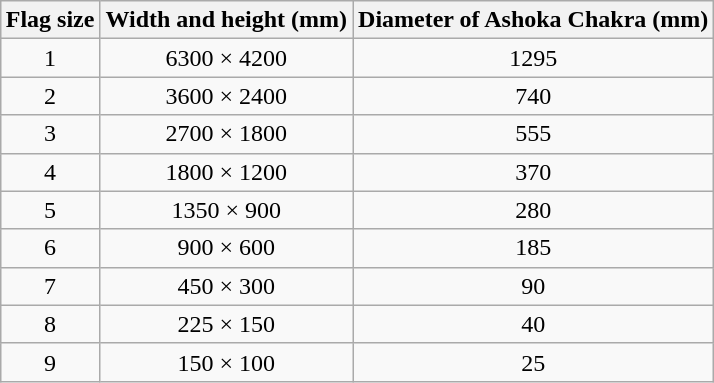<table class="wikitable" style="text-align:center; margin: 1em auto 1em auto; text-align:center">
<tr>
<th>Flag size</th>
<th>Width and height (mm)</th>
<th>Diameter of Ashoka Chakra (mm)</th>
</tr>
<tr>
<td>1</td>
<td>6300 × 4200</td>
<td>1295</td>
</tr>
<tr>
<td>2</td>
<td>3600 × 2400</td>
<td>740</td>
</tr>
<tr>
<td>3</td>
<td>2700 × 1800</td>
<td>555</td>
</tr>
<tr>
<td>4</td>
<td>1800 × 1200</td>
<td>370</td>
</tr>
<tr>
<td>5</td>
<td>1350 × 900</td>
<td>280</td>
</tr>
<tr>
<td>6</td>
<td>900 × 600</td>
<td>185</td>
</tr>
<tr>
<td>7</td>
<td>450 × 300</td>
<td>90</td>
</tr>
<tr>
<td>8</td>
<td>225 × 150</td>
<td>40</td>
</tr>
<tr>
<td>9</td>
<td>150 × 100</td>
<td>25</td>
</tr>
</table>
